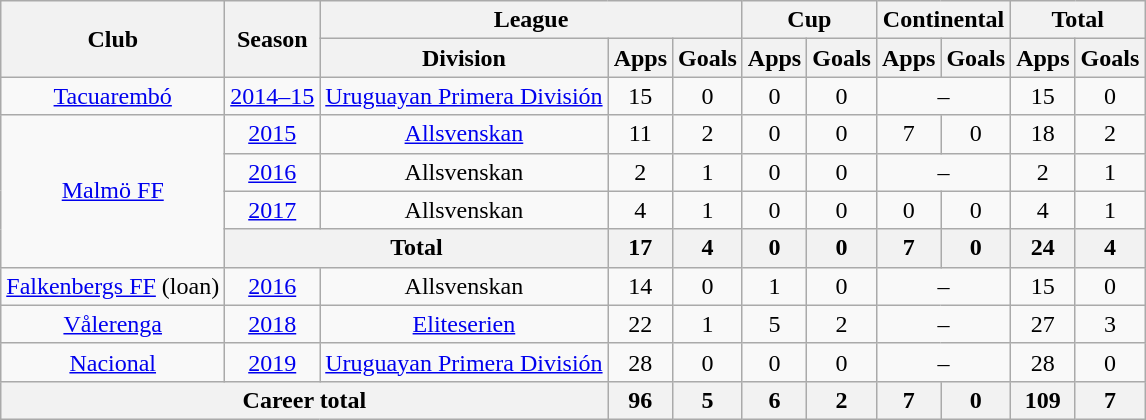<table class="wikitable" style="text-align: center;">
<tr>
<th rowspan=2>Club</th>
<th rowspan=2>Season</th>
<th colspan=3>League</th>
<th colspan=2>Cup</th>
<th colspan=2>Continental</th>
<th colspan=2>Total</th>
</tr>
<tr>
<th>Division</th>
<th>Apps</th>
<th>Goals</th>
<th>Apps</th>
<th>Goals</th>
<th>Apps</th>
<th>Goals</th>
<th>Apps</th>
<th>Goals</th>
</tr>
<tr>
<td><a href='#'>Tacuarembó</a></td>
<td><a href='#'>2014–15</a></td>
<td><a href='#'>Uruguayan Primera División</a></td>
<td>15</td>
<td>0</td>
<td>0</td>
<td>0</td>
<td colspan=2>–</td>
<td>15</td>
<td>0</td>
</tr>
<tr>
<td rowspan=4><a href='#'>Malmö FF</a></td>
<td><a href='#'>2015</a></td>
<td><a href='#'>Allsvenskan</a></td>
<td>11</td>
<td>2</td>
<td>0</td>
<td>0</td>
<td>7</td>
<td>0</td>
<td>18</td>
<td>2</td>
</tr>
<tr>
<td><a href='#'>2016</a></td>
<td>Allsvenskan</td>
<td>2</td>
<td>1</td>
<td>0</td>
<td>0</td>
<td colspan=2>–</td>
<td>2</td>
<td>1</td>
</tr>
<tr>
<td><a href='#'>2017</a></td>
<td>Allsvenskan</td>
<td>4</td>
<td>1</td>
<td>0</td>
<td>0</td>
<td>0</td>
<td>0</td>
<td>4</td>
<td>1</td>
</tr>
<tr>
<th colspan=2>Total</th>
<th>17</th>
<th>4</th>
<th>0</th>
<th>0</th>
<th>7</th>
<th>0</th>
<th>24</th>
<th>4</th>
</tr>
<tr>
<td><a href='#'>Falkenbergs FF</a> (loan)</td>
<td><a href='#'>2016</a></td>
<td>Allsvenskan</td>
<td>14</td>
<td>0</td>
<td>1</td>
<td>0</td>
<td colspan=2>–</td>
<td>15</td>
<td>0</td>
</tr>
<tr>
<td><a href='#'>Vålerenga</a></td>
<td><a href='#'>2018</a></td>
<td><a href='#'>Eliteserien</a></td>
<td>22</td>
<td>1</td>
<td>5</td>
<td>2</td>
<td colspan=2>–</td>
<td>27</td>
<td>3</td>
</tr>
<tr>
<td><a href='#'>Nacional</a></td>
<td><a href='#'>2019</a></td>
<td><a href='#'>Uruguayan Primera División</a></td>
<td>28</td>
<td>0</td>
<td>0</td>
<td>0</td>
<td colspan=2>–</td>
<td>28</td>
<td>0</td>
</tr>
<tr>
<th colspan=3>Career total</th>
<th>96</th>
<th>5</th>
<th>6</th>
<th>2</th>
<th>7</th>
<th>0</th>
<th>109</th>
<th>7</th>
</tr>
</table>
